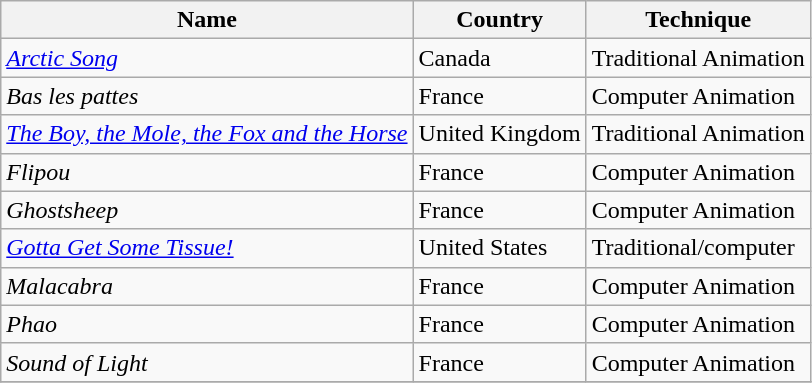<table class="wikitable sortable">
<tr>
<th>Name</th>
<th>Country</th>
<th>Technique</th>
</tr>
<tr>
<td><em><a href='#'>Arctic Song</a></em></td>
<td>Canada</td>
<td>Traditional Animation</td>
</tr>
<tr>
<td><em>Bas les pattes</em></td>
<td>France</td>
<td>Computer Animation</td>
</tr>
<tr>
<td><em><a href='#'>The Boy, the Mole, the Fox and the Horse</a></em></td>
<td>United Kingdom</td>
<td>Traditional Animation</td>
</tr>
<tr>
<td><em>Flipou</em></td>
<td>France</td>
<td>Computer Animation</td>
</tr>
<tr>
<td><em>Ghostsheep</em></td>
<td>France</td>
<td>Computer Animation</td>
</tr>
<tr>
<td><em><a href='#'>Gotta Get Some Tissue!</a></em></td>
<td>United States</td>
<td>Traditional/computer</td>
</tr>
<tr>
<td><em>Malacabra</em></td>
<td>France</td>
<td>Computer Animation</td>
</tr>
<tr>
<td><em>Phao</em></td>
<td>France</td>
<td>Computer Animation</td>
</tr>
<tr>
<td><em>Sound of Light</em></td>
<td>France</td>
<td>Computer Animation</td>
</tr>
<tr>
</tr>
</table>
